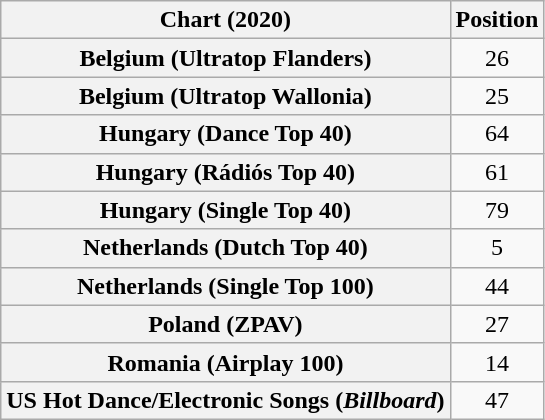<table class="wikitable sortable plainrowheaders" style="text-align:center">
<tr>
<th scope="col">Chart (2020)</th>
<th scope="col">Position</th>
</tr>
<tr>
<th scope="row">Belgium (Ultratop Flanders)</th>
<td>26</td>
</tr>
<tr>
<th scope="row">Belgium (Ultratop Wallonia)</th>
<td>25</td>
</tr>
<tr>
<th scope="row">Hungary (Dance Top 40)</th>
<td>64</td>
</tr>
<tr>
<th scope="row">Hungary (Rádiós Top 40)</th>
<td>61</td>
</tr>
<tr>
<th scope="row">Hungary (Single Top 40)</th>
<td>79</td>
</tr>
<tr>
<th scope="row">Netherlands (Dutch Top 40)</th>
<td>5</td>
</tr>
<tr>
<th scope="row">Netherlands (Single Top 100)</th>
<td>44</td>
</tr>
<tr>
<th scope="row">Poland (ZPAV)</th>
<td>27</td>
</tr>
<tr>
<th scope="row">Romania (Airplay 100)</th>
<td>14</td>
</tr>
<tr>
<th scope="row">US Hot Dance/Electronic Songs (<em>Billboard</em>)</th>
<td>47</td>
</tr>
</table>
